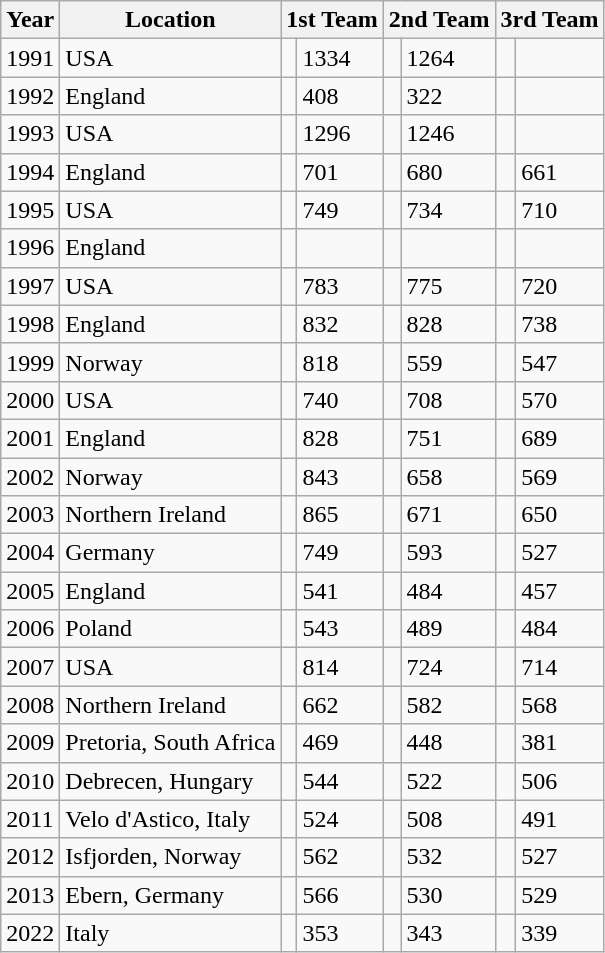<table class="wikitable">
<tr>
<th>Year</th>
<th>Location</th>
<th colspan=2>1st Team</th>
<th colspan=2>2nd Team</th>
<th colspan=2>3rd Team</th>
</tr>
<tr>
<td>1991</td>
<td>USA</td>
<td></td>
<td>1334</td>
<td></td>
<td>1264</td>
<td></td>
<td></td>
</tr>
<tr>
<td>1992</td>
<td>England</td>
<td></td>
<td>408</td>
<td></td>
<td>322</td>
<td></td>
<td></td>
</tr>
<tr>
<td>1993</td>
<td>USA</td>
<td></td>
<td>1296</td>
<td></td>
<td>1246</td>
<td></td>
<td></td>
</tr>
<tr>
<td>1994</td>
<td>England</td>
<td></td>
<td>701</td>
<td></td>
<td>680</td>
<td></td>
<td>661</td>
</tr>
<tr>
<td>1995</td>
<td>USA</td>
<td></td>
<td>749</td>
<td></td>
<td>734</td>
<td></td>
<td>710</td>
</tr>
<tr>
<td>1996</td>
<td>England</td>
<td></td>
<td></td>
<td></td>
<td></td>
<td></td>
<td></td>
</tr>
<tr>
<td>1997</td>
<td>USA</td>
<td></td>
<td>783</td>
<td></td>
<td>775</td>
<td></td>
<td>720</td>
</tr>
<tr>
<td>1998</td>
<td>England</td>
<td></td>
<td>832</td>
<td></td>
<td>828</td>
<td></td>
<td>738</td>
</tr>
<tr>
<td>1999</td>
<td>Norway</td>
<td></td>
<td>818</td>
<td></td>
<td>559</td>
<td></td>
<td>547</td>
</tr>
<tr>
<td>2000</td>
<td>USA</td>
<td></td>
<td>740</td>
<td></td>
<td>708</td>
<td></td>
<td>570</td>
</tr>
<tr>
<td>2001</td>
<td>England</td>
<td></td>
<td>828</td>
<td></td>
<td>751</td>
<td></td>
<td>689</td>
</tr>
<tr>
<td>2002</td>
<td>Norway</td>
<td></td>
<td>843</td>
<td></td>
<td>658</td>
<td></td>
<td>569</td>
</tr>
<tr>
<td>2003</td>
<td>Northern Ireland</td>
<td></td>
<td>865</td>
<td></td>
<td>671</td>
<td></td>
<td>650</td>
</tr>
<tr>
<td>2004</td>
<td>Germany</td>
<td></td>
<td>749</td>
<td></td>
<td>593</td>
<td></td>
<td>527</td>
</tr>
<tr>
<td>2005</td>
<td>England</td>
<td></td>
<td>541</td>
<td></td>
<td>484</td>
<td></td>
<td>457</td>
</tr>
<tr>
<td>2006</td>
<td>Poland</td>
<td></td>
<td>543</td>
<td></td>
<td>489</td>
<td></td>
<td>484</td>
</tr>
<tr>
<td>2007</td>
<td>USA</td>
<td></td>
<td>814</td>
<td></td>
<td>724</td>
<td></td>
<td>714</td>
</tr>
<tr>
<td>2008</td>
<td>Northern Ireland</td>
<td></td>
<td>662</td>
<td></td>
<td>582</td>
<td></td>
<td>568</td>
</tr>
<tr>
<td>2009</td>
<td>Pretoria, South Africa</td>
<td></td>
<td>469</td>
<td></td>
<td>448</td>
<td></td>
<td>381</td>
</tr>
<tr>
<td>2010</td>
<td>Debrecen, Hungary</td>
<td></td>
<td>544</td>
<td></td>
<td>522</td>
<td></td>
<td>506</td>
</tr>
<tr>
<td>2011</td>
<td>Velo d'Astico, Italy</td>
<td></td>
<td>524</td>
<td></td>
<td>508</td>
<td></td>
<td>491</td>
</tr>
<tr>
<td>2012</td>
<td>Isfjorden, Norway</td>
<td></td>
<td>562</td>
<td></td>
<td>532</td>
<td></td>
<td>527</td>
</tr>
<tr>
<td>2013</td>
<td>Ebern, Germany</td>
<td></td>
<td>566</td>
<td></td>
<td>530</td>
<td></td>
<td>529</td>
</tr>
<tr>
<td>2022</td>
<td>Italy</td>
<td></td>
<td>353</td>
<td></td>
<td>343</td>
<td></td>
<td>339</td>
</tr>
</table>
